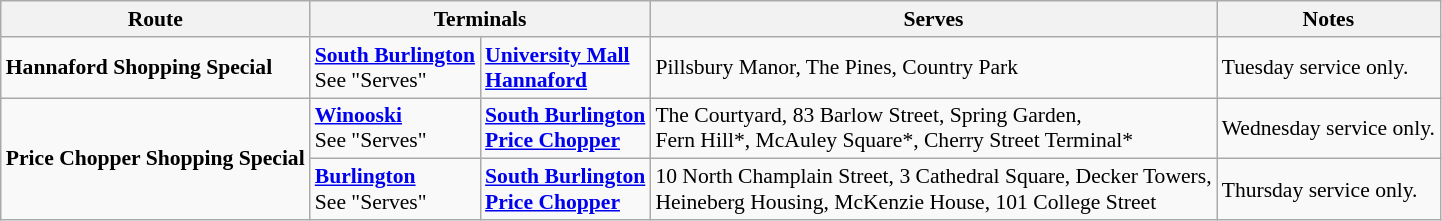<table class=wikitable style="font-size: 90%;" |>
<tr>
<th><strong>Route</strong></th>
<th colspan="2"><strong>Terminals</strong></th>
<th><strong>Serves</strong></th>
<th><strong>Notes</strong></th>
</tr>
<tr>
<td><strong>Hannaford Shopping Special</strong></td>
<td><strong><a href='#'>South Burlington</a></strong><br> See "Serves"</td>
<td><strong><a href='#'>University Mall</a><br><a href='#'>Hannaford</a></strong></td>
<td>Pillsbury Manor, The Pines, Country Park</td>
<td>Tuesday service only.</td>
</tr>
<tr>
<td rowspan="2"><strong>Price Chopper Shopping Special</strong></td>
<td><strong><a href='#'>Winooski</a></strong><br> See "Serves"</td>
<td><strong><a href='#'>South Burlington</a><br><a href='#'>Price Chopper</a></strong></td>
<td>The Courtyard, 83 Barlow Street, Spring Garden,<br>Fern Hill*, McAuley Square*, Cherry Street Terminal*</td>
<td>Wednesday service only.</td>
</tr>
<tr>
<td><strong><a href='#'>Burlington</a></strong><br> See "Serves"</td>
<td><strong><a href='#'>South Burlington</a><br><a href='#'>Price Chopper</a></strong></td>
<td>10 North Champlain Street, 3 Cathedral Square, Decker Towers,<br>Heineberg Housing, McKenzie House, 101 College Street</td>
<td>Thursday service only.</td>
</tr>
</table>
